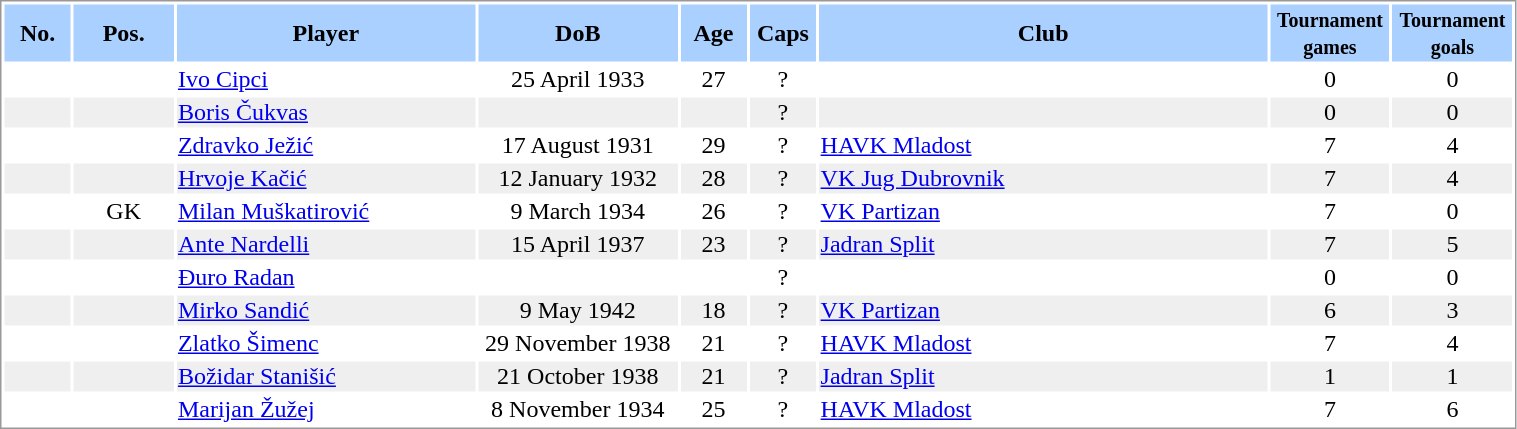<table border="0" width="80%" style="border: 1px solid #999; background-color:#FFFFFF; text-align:center">
<tr align="center" bgcolor="#AAD0FF">
<th width=4%>No.</th>
<th width=6%>Pos.</th>
<th width=18%>Player</th>
<th width=12%>DoB</th>
<th width=4%>Age</th>
<th width=4%>Caps</th>
<th width=27%>Club</th>
<th width=6%><small>Tournament<br>games</small></th>
<th width=6%><small>Tournament<br>goals</small></th>
</tr>
<tr>
<td></td>
<td></td>
<td align="left"><a href='#'>Ivo Cipci</a></td>
<td>25 April 1933</td>
<td>27</td>
<td>?</td>
<td align="left"></td>
<td>0</td>
<td>0</td>
</tr>
<tr bgcolor="#EFEFEF">
<td></td>
<td></td>
<td align="left"><a href='#'>Boris Čukvas</a></td>
<td></td>
<td></td>
<td>?</td>
<td align="left"></td>
<td>0</td>
<td>0</td>
</tr>
<tr>
<td></td>
<td></td>
<td align="left"><a href='#'>Zdravko Ježić</a></td>
<td>17 August 1931</td>
<td>29</td>
<td>?</td>
<td align="left"> <a href='#'>HAVK Mladost</a></td>
<td>7</td>
<td>4</td>
</tr>
<tr bgcolor="#EFEFEF">
<td></td>
<td></td>
<td align="left"><a href='#'>Hrvoje Kačić</a></td>
<td>12 January 1932</td>
<td>28</td>
<td>?</td>
<td align="left"> <a href='#'>VK Jug Dubrovnik</a></td>
<td>7</td>
<td>4</td>
</tr>
<tr>
<td></td>
<td>GK</td>
<td align="left"><a href='#'>Milan Muškatirović</a></td>
<td>9 March 1934</td>
<td>26</td>
<td>?</td>
<td align="left"> <a href='#'>VK Partizan</a></td>
<td>7</td>
<td>0</td>
</tr>
<tr bgcolor="#EFEFEF">
<td></td>
<td></td>
<td align="left"><a href='#'>Ante Nardelli</a></td>
<td>15 April 1937</td>
<td>23</td>
<td>?</td>
<td align="left"> <a href='#'>Jadran Split</a></td>
<td>7</td>
<td>5</td>
</tr>
<tr>
<td></td>
<td></td>
<td align="left"><a href='#'>Đuro Radan</a></td>
<td></td>
<td></td>
<td>?</td>
<td align="left"></td>
<td>0</td>
<td>0</td>
</tr>
<tr bgcolor="#EFEFEF">
<td></td>
<td></td>
<td align="left"><a href='#'>Mirko Sandić</a></td>
<td>9 May 1942</td>
<td>18</td>
<td>?</td>
<td align="left"> <a href='#'>VK Partizan</a></td>
<td>6</td>
<td>3</td>
</tr>
<tr>
<td></td>
<td></td>
<td align="left"><a href='#'>Zlatko Šimenc</a></td>
<td>29 November 1938</td>
<td>21</td>
<td>?</td>
<td align="left"> <a href='#'>HAVK Mladost</a></td>
<td>7</td>
<td>4</td>
</tr>
<tr bgcolor="#EFEFEF">
<td></td>
<td></td>
<td align="left"><a href='#'>Božidar Stanišić</a></td>
<td>21 October 1938</td>
<td>21</td>
<td>?</td>
<td align="left"> <a href='#'>Jadran Split</a></td>
<td>1</td>
<td>1</td>
</tr>
<tr>
<td></td>
<td></td>
<td align="left"><a href='#'>Marijan Žužej</a></td>
<td>8 November 1934</td>
<td>25</td>
<td>?</td>
<td align="left"> <a href='#'>HAVK Mladost</a></td>
<td>7</td>
<td>6</td>
</tr>
</table>
